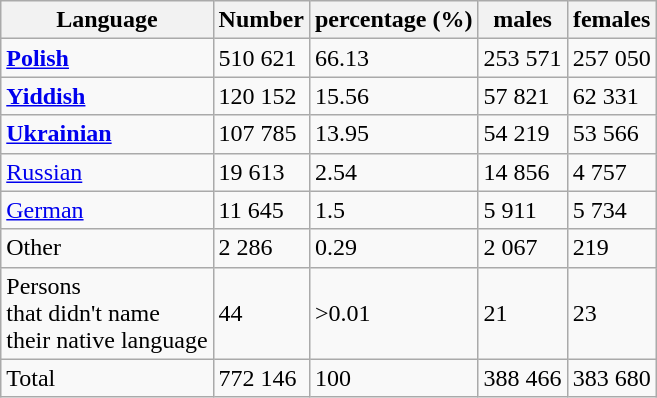<table align="center" class="wikitable plainlinks TablePager">
<tr>
<th>Language</th>
<th>Number</th>
<th>percentage (%)</th>
<th>males</th>
<th>females</th>
</tr>
<tr ---->
<td><strong><a href='#'>Polish</a></strong></td>
<td>510 621</td>
<td>66.13</td>
<td>253 571</td>
<td>257 050</td>
</tr>
<tr ---->
<td><strong><a href='#'>Yiddish</a></strong></td>
<td>120 152</td>
<td>15.56</td>
<td>57 821</td>
<td>62 331</td>
</tr>
<tr ---->
<td><strong><a href='#'>Ukrainian</a></strong></td>
<td>107 785</td>
<td>13.95</td>
<td>54 219</td>
<td>53 566</td>
</tr>
<tr ---->
<td><a href='#'>Russian</a></td>
<td>19 613</td>
<td>2.54</td>
<td>14 856</td>
<td>4 757</td>
</tr>
<tr ---->
<td><a href='#'>German</a></td>
<td>11 645</td>
<td>1.5</td>
<td>5 911</td>
<td>5 734</td>
</tr>
<tr ---->
<td>Other</td>
<td>2 286</td>
<td>0.29</td>
<td>2 067</td>
<td>219</td>
</tr>
<tr ---->
<td>Persons <br>that didn't name<br> their native language</td>
<td>44</td>
<td>>0.01</td>
<td>21</td>
<td>23</td>
</tr>
<tr ---->
<td>Total</td>
<td>772 146</td>
<td>100</td>
<td>388 466</td>
<td>383 680</td>
</tr>
</table>
